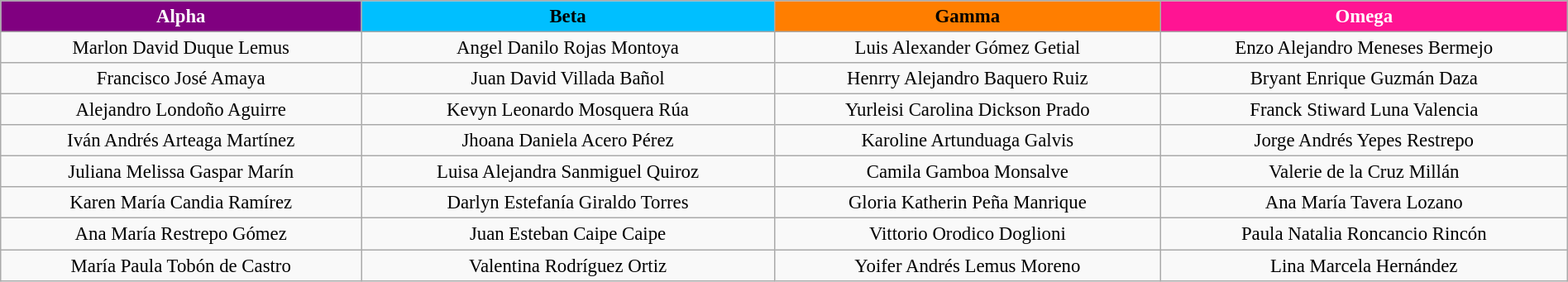<table class="wikitable sortable" style="text-align:center; font-size: 95%; width:100%">
<tr>
<th style="background:Purple;color:white;">Alpha</th>
<th style="background:DeepSkyBlue;">Beta</th>
<th style="background:#FF7E00;">Gamma</th>
<th style="background:DeepPink;color:white;">Omega</th>
</tr>
<tr>
<td>Marlon David Duque Lemus</td>
<td>Angel Danilo Rojas Montoya</td>
<td>Luis Alexander Gómez Getial</td>
<td>Enzo Alejandro Meneses Bermejo</td>
</tr>
<tr>
<td>Francisco José Amaya</td>
<td>Juan David Villada Bañol</td>
<td>Henrry Alejandro Baquero Ruiz</td>
<td>Bryant Enrique Guzmán Daza</td>
</tr>
<tr>
<td>Alejandro Londoño Aguirre</td>
<td>Kevyn Leonardo Mosquera Rúa</td>
<td>Yurleisi Carolina Dickson Prado</td>
<td>Franck Stiward Luna Valencia</td>
</tr>
<tr>
<td>Iván Andrés Arteaga Martínez</td>
<td>Jhoana Daniela Acero Pérez</td>
<td>Karoline Artunduaga Galvis</td>
<td>Jorge Andrés Yepes Restrepo</td>
</tr>
<tr>
<td>Juliana Melissa Gaspar Marín</td>
<td>Luisa Alejandra Sanmiguel Quiroz</td>
<td>Camila Gamboa Monsalve</td>
<td>Valerie de la Cruz Millán</td>
</tr>
<tr>
<td>Karen María Candia Ramírez</td>
<td>Darlyn Estefanía Giraldo Torres</td>
<td>Gloria Katherin Peña Manrique</td>
<td>Ana María Tavera Lozano</td>
</tr>
<tr>
<td>Ana María Restrepo Gómez</td>
<td>Juan Esteban Caipe Caipe</td>
<td>Vittorio Orodico Doglioni</td>
<td>Paula Natalia Roncancio Rincón</td>
</tr>
<tr>
<td>María Paula Tobón de Castro</td>
<td>Valentina Rodríguez Ortiz</td>
<td>Yoifer Andrés Lemus Moreno</td>
<td>Lina Marcela Hernández</td>
</tr>
</table>
